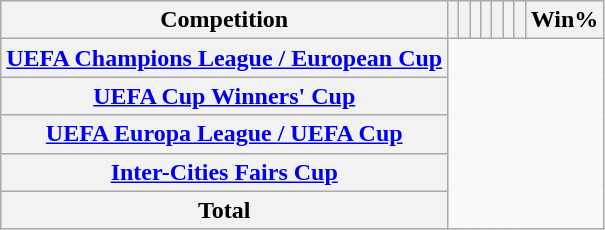<table class="wikitable unsortable plainrowheaders" style="text-align:center">
<tr>
<th scope="col">Competition</th>
<th scope="col"></th>
<th scope="col"></th>
<th scope="col"></th>
<th scope="col"></th>
<th scope="col"></th>
<th scope="col"></th>
<th scope="col"></th>
<th scope="col">Win%</th>
</tr>
<tr>
<th scope="row" align=left><a href='#'>UEFA Champions League / European Cup</a><br></th>
</tr>
<tr>
<th scope="row" align=left><a href='#'>UEFA Cup Winners' Cup</a><br></th>
</tr>
<tr>
<th scope="row" align=left><a href='#'>UEFA Europa League / UEFA Cup</a><br></th>
</tr>
<tr>
<th scope="row" align=left><a href='#'>Inter-Cities Fairs Cup</a><br></th>
</tr>
<tr>
<th>Total<br></th>
</tr>
</table>
